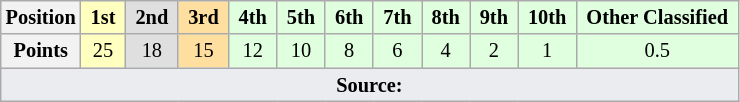<table class="wikitable" style="font-size:85%; text-align:center">
<tr>
<th>Position</th>
<td style="background:#ffffbf;"> <strong>1st</strong> </td>
<td style="background:#dfdfdf;"> <strong>2nd</strong> </td>
<td style="background:#ffdf9f;"> <strong>3rd</strong> </td>
<td style="background:#dfffdf;"> <strong>4th</strong> </td>
<td style="background:#dfffdf;"> <strong>5th</strong> </td>
<td style="background:#dfffdf;"> <strong>6th</strong> </td>
<td style="background:#dfffdf;"> <strong>7th</strong> </td>
<td style="background:#dfffdf;"> <strong>8th</strong> </td>
<td style="background:#dfffdf;"> <strong>9th</strong> </td>
<td style="background:#dfffdf;"> <strong>10th</strong> </td>
<td style="background:#dfffdf;"> <strong>Other Classified</strong> </td>
</tr>
<tr>
<th>Points</th>
<td style="background:#ffffbf;">25</td>
<td style="background:#dfdfdf;">18</td>
<td style="background:#ffdf9f;">15</td>
<td style="background:#dfffdf;">12</td>
<td style="background:#dfffdf;">10</td>
<td style="background:#dfffdf;">8</td>
<td style="background:#dfffdf;">6</td>
<td style="background:#dfffdf;">4</td>
<td style="background:#dfffdf;">2</td>
<td style="background:#dfffdf;">1</td>
<td style="background:#dfffdf;">0.5</td>
</tr>
<tr class="sortbottom">
<td colspan="12" style="background-color:#EAECF0;text-align:center"><strong>Source:</strong></td>
</tr>
</table>
